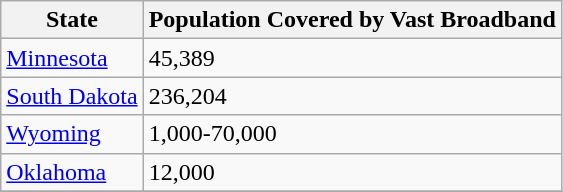<table class="wikitable sortable">
<tr>
<th>State</th>
<th>Population Covered by Vast Broadband</th>
</tr>
<tr>
<td><a href='#'>Minnesota</a></td>
<td>45,389</td>
</tr>
<tr>
<td><a href='#'>South Dakota</a></td>
<td>236,204</td>
</tr>
<tr>
<td><a href='#'>Wyoming</a></td>
<td>1,000-70,000</td>
</tr>
<tr>
<td><a href='#'>Oklahoma</a></td>
<td>12,000</td>
</tr>
<tr>
</tr>
</table>
